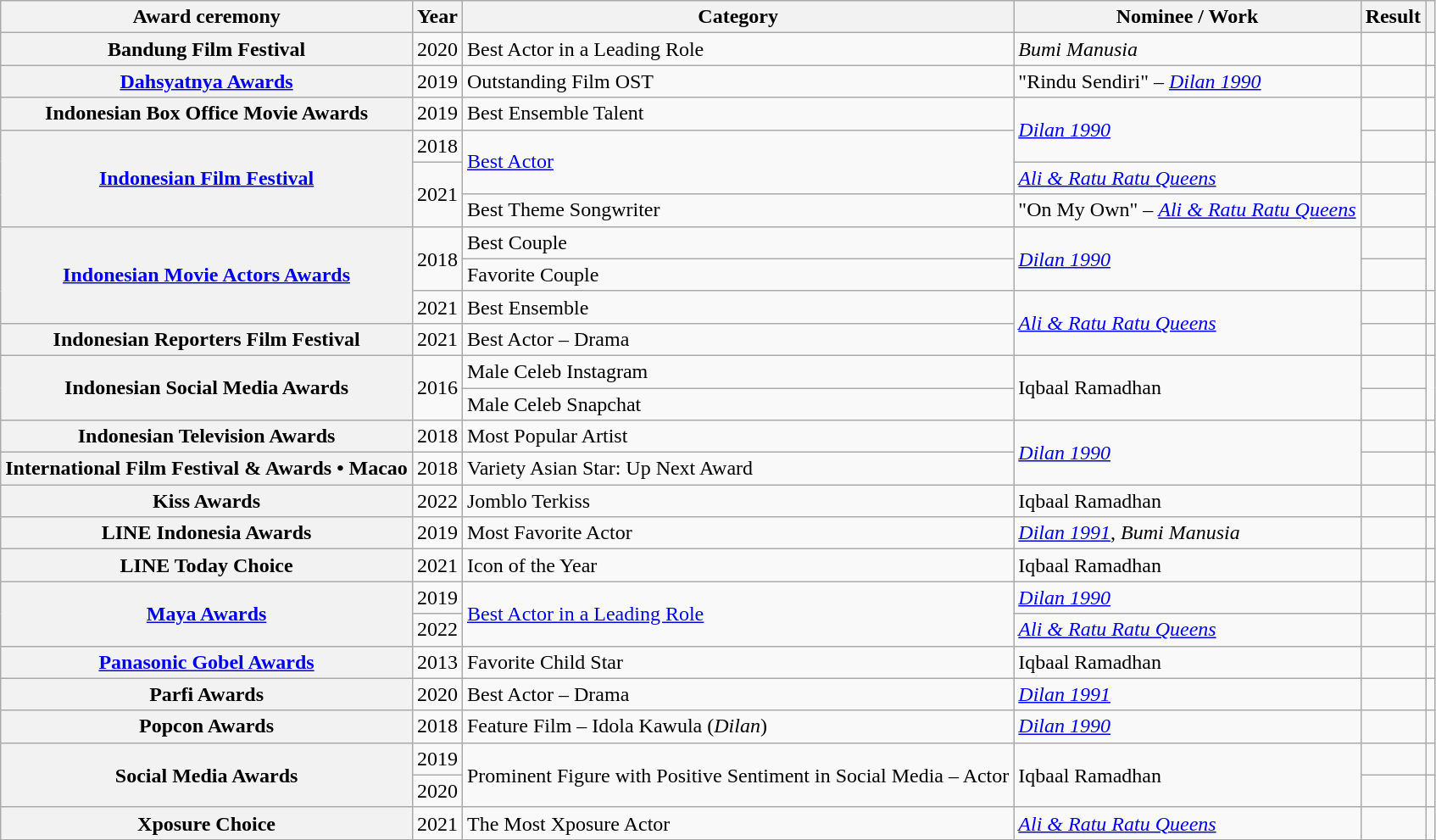<table class="wikitable sortable plainrowheaders">
<tr>
<th scope="col">Award ceremony</th>
<th scope="col">Year</th>
<th scope="col">Category</th>
<th scope="col">Nominee / Work</th>
<th scope="col">Result</th>
<th scope="col"></th>
</tr>
<tr>
<th scope="row" rowspan="1">Bandung Film Festival</th>
<td style="text-align:center">2020</td>
<td>Best Actor in a Leading Role</td>
<td><em>Bumi Manusia</em></td>
<td></td>
<td style="text-align:center"></td>
</tr>
<tr>
<th scope="row" rowspan="1"><a href='#'>Dahsyatnya Awards</a></th>
<td style="text-align:center">2019</td>
<td>Outstanding Film OST</td>
<td>"Rindu Sendiri" – <em><a href='#'>Dilan 1990</a></em></td>
<td></td>
<td style="text-align:center"></td>
</tr>
<tr>
<th scope="row" rowspan="1">Indonesian Box Office Movie Awards</th>
<td style="text-align:center">2019</td>
<td>Best Ensemble Talent</td>
<td rowspan="2"><em><a href='#'>Dilan 1990</a></em></td>
<td></td>
<td style="text-align:center"></td>
</tr>
<tr>
<th scope="row" rowspan="3"><a href='#'>Indonesian Film Festival</a></th>
<td style="text-align:center">2018</td>
<td rowspan="2"><a href='#'>Best Actor</a></td>
<td></td>
<td style="text-align:center"></td>
</tr>
<tr>
<td rowspan="2" style="text-align:center">2021</td>
<td><em><a href='#'>Ali & Ratu Ratu Queens</a></em></td>
<td></td>
<td rowspan="2" style="text-align:center"></td>
</tr>
<tr>
<td>Best Theme Songwriter </td>
<td>"On My Own" – <em><a href='#'>Ali & Ratu Ratu Queens</a></em></td>
<td></td>
</tr>
<tr>
<th scope="row" rowspan="3"><a href='#'>Indonesian Movie Actors Awards</a></th>
<td rowspan="2" style="text-align:center">2018</td>
<td>Best Couple </td>
<td rowspan="2"><em><a href='#'>Dilan 1990</a></em></td>
<td></td>
<td rowspan="2" style="text-align:center"></td>
</tr>
<tr>
<td>Favorite Couple </td>
<td></td>
</tr>
<tr>
<td style="text-align:center">2021</td>
<td>Best Ensemble</td>
<td rowspan="2"><em><a href='#'>Ali & Ratu Ratu Queens</a></em></td>
<td></td>
<td style="text-align:center"></td>
</tr>
<tr>
<th scope="row" rowspan="1">Indonesian Reporters Film Festival</th>
<td style="text-align:center">2021</td>
<td>Best Actor – Drama</td>
<td></td>
<td style="text-align:center"></td>
</tr>
<tr>
<th scope="row" rowspan="2">Indonesian Social Media Awards</th>
<td rowspan="2" style="text-align:center">2016</td>
<td>Male Celeb Instagram</td>
<td rowspan="2">Iqbaal Ramadhan</td>
<td></td>
<td rowspan="2" style="text-align:center"></td>
</tr>
<tr>
<td>Male Celeb Snapchat</td>
<td></td>
</tr>
<tr>
<th scope="row" rowspan="1">Indonesian Television Awards</th>
<td style="text-align:center">2018</td>
<td>Most Popular Artist</td>
<td rowspan="2"><em><a href='#'>Dilan 1990</a></em></td>
<td></td>
<td style="text-align:center"></td>
</tr>
<tr>
<th scope="row" rowspan="1">International Film Festival & Awards • Macao</th>
<td style="text-align:center">2018</td>
<td>Variety Asian Star: Up Next Award</td>
<td></td>
<td style="text-align:center"></td>
</tr>
<tr>
<th scope="row" rowspan="1">Kiss Awards</th>
<td style="text-align:center">2022</td>
<td>Jomblo Terkiss</td>
<td>Iqbaal Ramadhan</td>
<td></td>
<td style="text-align:center"></td>
</tr>
<tr>
<th scope="row" rowspan="1">LINE Indonesia Awards</th>
<td style="text-align:center">2019</td>
<td>Most Favorite Actor</td>
<td><em><a href='#'>Dilan 1991</a></em>, <em>Bumi Manusia</em></td>
<td></td>
<td style="text-align:center"></td>
</tr>
<tr>
<th scope="row" rowspan="1">LINE Today Choice</th>
<td style="text-align:center">2021</td>
<td>Icon of the Year</td>
<td>Iqbaal Ramadhan</td>
<td></td>
<td style="text-align:center"></td>
</tr>
<tr>
<th scope="row" rowspan="2"><a href='#'> Maya Awards</a></th>
<td style="text-align:center">2019</td>
<td rowspan="2"><a href='#'>Best Actor in a Leading Role</a></td>
<td><em><a href='#'>Dilan 1990</a></em></td>
<td></td>
<td style="text-align:center"></td>
</tr>
<tr>
<td style="text-align:center">2022</td>
<td><em><a href='#'>Ali & Ratu Ratu Queens</a></em></td>
<td></td>
<td style="text-align:center"></td>
</tr>
<tr>
<th scope="row" rowspan="1"><a href='#'>Panasonic Gobel Awards</a></th>
<td style="text-align:center">2013</td>
<td>Favorite Child Star</td>
<td>Iqbaal Ramadhan</td>
<td></td>
<td style="text-align:center"></td>
</tr>
<tr>
<th scope="row" rowspan="1">Parfi Awards</th>
<td style="text-align:center">2020</td>
<td>Best Actor – Drama</td>
<td><em><a href='#'>Dilan 1991</a></em></td>
<td></td>
<td style="text-align:center"></td>
</tr>
<tr>
<th scope="row" rowspan="1">Popcon Awards</th>
<td style="text-align:center">2018</td>
<td>Feature Film – Idola Kawula (<em>Dilan</em>)</td>
<td><em><a href='#'>Dilan 1990</a></em></td>
<td></td>
<td style="text-align:center"></td>
</tr>
<tr>
<th scope="row" rowspan="2">Social Media Awards</th>
<td style="text-align:center">2019</td>
<td rowspan="2">Prominent Figure with Positive Sentiment in Social Media – Actor</td>
<td rowspan="2">Iqbaal Ramadhan</td>
<td></td>
<td style="text-align:center"></td>
</tr>
<tr>
<td style="text-align:center">2020</td>
<td></td>
<td style="text-align:center"></td>
</tr>
<tr>
<th scope="row" rowspan="1">Xposure Choice</th>
<td style="text-align:center">2021</td>
<td>The Most Xposure Actor</td>
<td><em><a href='#'>Ali & Ratu Ratu Queens</a></em></td>
<td></td>
<td style="text-align:center"><br></td>
</tr>
</table>
